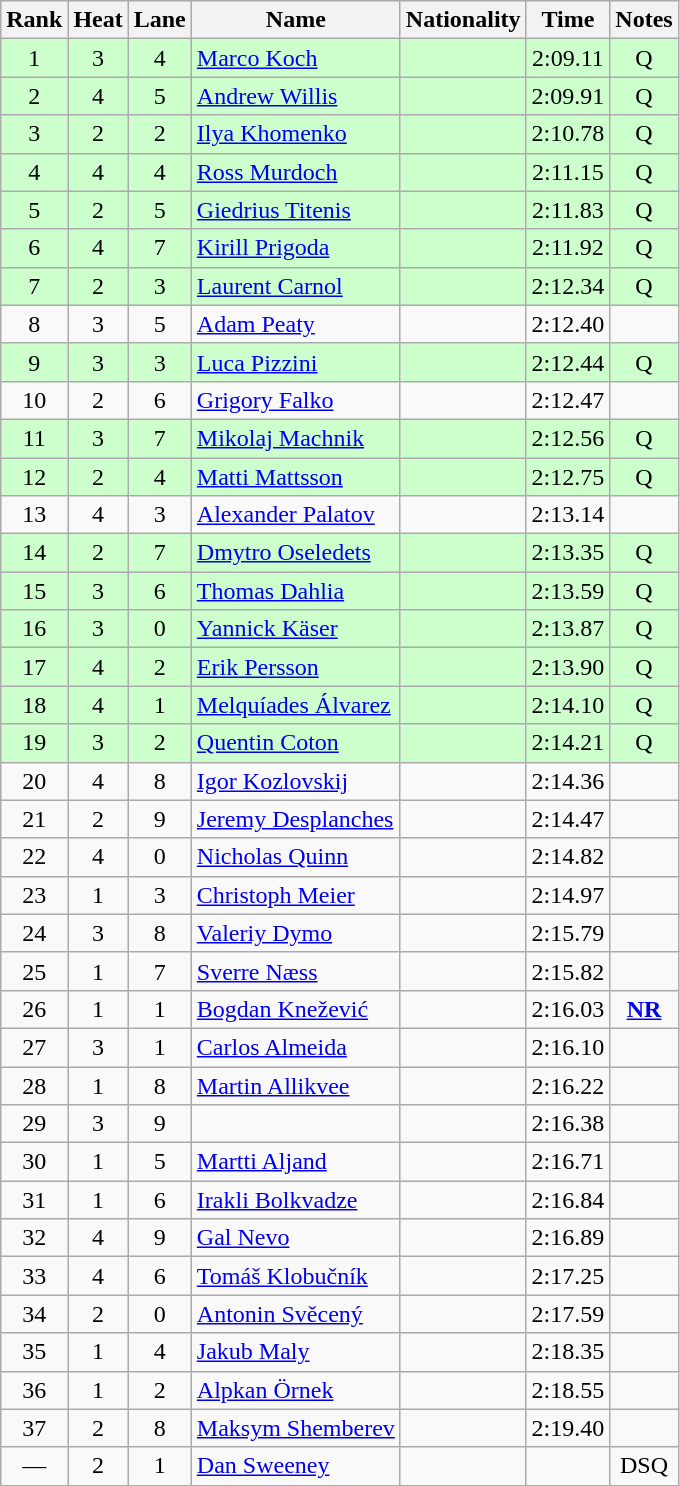<table class="wikitable sortable" style="text-align:center">
<tr>
<th>Rank</th>
<th>Heat</th>
<th>Lane</th>
<th>Name</th>
<th>Nationality</th>
<th>Time</th>
<th>Notes</th>
</tr>
<tr bgcolor=ccffcc>
<td>1</td>
<td>3</td>
<td>4</td>
<td align=left><a href='#'>Marco Koch</a></td>
<td align=left></td>
<td>2:09.11</td>
<td>Q</td>
</tr>
<tr bgcolor=ccffcc>
<td>2</td>
<td>4</td>
<td>5</td>
<td align=left><a href='#'>Andrew Willis</a></td>
<td align=left></td>
<td>2:09.91</td>
<td>Q</td>
</tr>
<tr bgcolor=ccffcc>
<td>3</td>
<td>2</td>
<td>2</td>
<td align=left><a href='#'>Ilya Khomenko</a></td>
<td align=left></td>
<td>2:10.78</td>
<td>Q</td>
</tr>
<tr bgcolor=ccffcc>
<td>4</td>
<td>4</td>
<td>4</td>
<td align=left><a href='#'>Ross Murdoch</a></td>
<td align=left></td>
<td>2:11.15</td>
<td>Q</td>
</tr>
<tr bgcolor=ccffcc>
<td>5</td>
<td>2</td>
<td>5</td>
<td align=left><a href='#'>Giedrius Titenis</a></td>
<td align=left></td>
<td>2:11.83</td>
<td>Q</td>
</tr>
<tr bgcolor=ccffcc>
<td>6</td>
<td>4</td>
<td>7</td>
<td align=left><a href='#'>Kirill Prigoda</a></td>
<td align=left></td>
<td>2:11.92</td>
<td>Q</td>
</tr>
<tr bgcolor=ccffcc>
<td>7</td>
<td>2</td>
<td>3</td>
<td align=left><a href='#'>Laurent Carnol</a></td>
<td align=left></td>
<td>2:12.34</td>
<td>Q</td>
</tr>
<tr>
<td>8</td>
<td>3</td>
<td>5</td>
<td align=left><a href='#'>Adam Peaty</a></td>
<td align=left></td>
<td>2:12.40</td>
<td></td>
</tr>
<tr bgcolor=ccffcc>
<td>9</td>
<td>3</td>
<td>3</td>
<td align=left><a href='#'>Luca Pizzini</a></td>
<td align=left></td>
<td>2:12.44</td>
<td>Q</td>
</tr>
<tr>
<td>10</td>
<td>2</td>
<td>6</td>
<td align=left><a href='#'>Grigory Falko</a></td>
<td align=left></td>
<td>2:12.47</td>
<td></td>
</tr>
<tr bgcolor=ccffcc>
<td>11</td>
<td>3</td>
<td>7</td>
<td align=left><a href='#'>Mikolaj Machnik</a></td>
<td align=left></td>
<td>2:12.56</td>
<td>Q</td>
</tr>
<tr bgcolor=ccffcc>
<td>12</td>
<td>2</td>
<td>4</td>
<td align=left><a href='#'>Matti Mattsson</a></td>
<td align=left></td>
<td>2:12.75</td>
<td>Q</td>
</tr>
<tr>
<td>13</td>
<td>4</td>
<td>3</td>
<td align=left><a href='#'>Alexander Palatov</a></td>
<td align=left></td>
<td>2:13.14</td>
<td></td>
</tr>
<tr bgcolor=ccffcc>
<td>14</td>
<td>2</td>
<td>7</td>
<td align=left><a href='#'>Dmytro Oseledets</a></td>
<td align=left></td>
<td>2:13.35</td>
<td>Q</td>
</tr>
<tr bgcolor=ccffcc>
<td>15</td>
<td>3</td>
<td>6</td>
<td align=left><a href='#'>Thomas Dahlia</a></td>
<td align=left></td>
<td>2:13.59</td>
<td>Q</td>
</tr>
<tr bgcolor=ccffcc>
<td>16</td>
<td>3</td>
<td>0</td>
<td align=left><a href='#'>Yannick Käser</a></td>
<td align=left></td>
<td>2:13.87</td>
<td>Q</td>
</tr>
<tr bgcolor=ccffcc>
<td>17</td>
<td>4</td>
<td>2</td>
<td align=left><a href='#'>Erik Persson</a></td>
<td align=left></td>
<td>2:13.90</td>
<td>Q</td>
</tr>
<tr bgcolor=ccffcc>
<td>18</td>
<td>4</td>
<td>1</td>
<td align=left><a href='#'>Melquíades Álvarez</a></td>
<td align=left></td>
<td>2:14.10</td>
<td>Q</td>
</tr>
<tr bgcolor=ccffcc>
<td>19</td>
<td>3</td>
<td>2</td>
<td align=left><a href='#'>Quentin Coton</a></td>
<td align=left></td>
<td>2:14.21</td>
<td>Q</td>
</tr>
<tr>
<td>20</td>
<td>4</td>
<td>8</td>
<td align=left><a href='#'>Igor Kozlovskij</a></td>
<td align=left></td>
<td>2:14.36</td>
<td></td>
</tr>
<tr>
<td>21</td>
<td>2</td>
<td>9</td>
<td align=left><a href='#'>Jeremy Desplanches</a></td>
<td align=left></td>
<td>2:14.47</td>
<td></td>
</tr>
<tr>
<td>22</td>
<td>4</td>
<td>0</td>
<td align=left><a href='#'>Nicholas Quinn</a></td>
<td align=left></td>
<td>2:14.82</td>
<td></td>
</tr>
<tr>
<td>23</td>
<td>1</td>
<td>3</td>
<td align=left><a href='#'>Christoph Meier</a></td>
<td align=left></td>
<td>2:14.97</td>
<td></td>
</tr>
<tr>
<td>24</td>
<td>3</td>
<td>8</td>
<td align=left><a href='#'>Valeriy Dymo</a></td>
<td align=left></td>
<td>2:15.79</td>
<td></td>
</tr>
<tr>
<td>25</td>
<td>1</td>
<td>7</td>
<td align=left><a href='#'>Sverre Næss</a></td>
<td align=left></td>
<td>2:15.82</td>
<td></td>
</tr>
<tr>
<td>26</td>
<td>1</td>
<td>1</td>
<td align=left><a href='#'>Bogdan Knežević</a></td>
<td align=left></td>
<td>2:16.03</td>
<td><strong><a href='#'>NR</a></strong></td>
</tr>
<tr>
<td>27</td>
<td>3</td>
<td>1</td>
<td align=left><a href='#'>Carlos Almeida</a></td>
<td align=left></td>
<td>2:16.10</td>
<td></td>
</tr>
<tr>
<td>28</td>
<td>1</td>
<td>8</td>
<td align=left><a href='#'>Martin Allikvee</a></td>
<td align=left></td>
<td>2:16.22</td>
<td></td>
</tr>
<tr>
<td>29</td>
<td>3</td>
<td>9</td>
<td align=left></td>
<td align=left></td>
<td>2:16.38</td>
<td></td>
</tr>
<tr>
<td>30</td>
<td>1</td>
<td>5</td>
<td align=left><a href='#'>Martti Aljand</a></td>
<td align=left></td>
<td>2:16.71</td>
<td></td>
</tr>
<tr>
<td>31</td>
<td>1</td>
<td>6</td>
<td align=left><a href='#'>Irakli Bolkvadze</a></td>
<td align=left></td>
<td>2:16.84</td>
<td></td>
</tr>
<tr>
<td>32</td>
<td>4</td>
<td>9</td>
<td align=left><a href='#'>Gal Nevo</a></td>
<td align=left></td>
<td>2:16.89</td>
<td></td>
</tr>
<tr>
<td>33</td>
<td>4</td>
<td>6</td>
<td align=left><a href='#'>Tomáš Klobučník</a></td>
<td align=left></td>
<td>2:17.25</td>
<td></td>
</tr>
<tr>
<td>34</td>
<td>2</td>
<td>0</td>
<td align=left><a href='#'>Antonin Svěcený</a></td>
<td align=left></td>
<td>2:17.59</td>
<td></td>
</tr>
<tr>
<td>35</td>
<td>1</td>
<td>4</td>
<td align=left><a href='#'>Jakub Maly</a></td>
<td align=left></td>
<td>2:18.35</td>
<td></td>
</tr>
<tr>
<td>36</td>
<td>1</td>
<td>2</td>
<td align=left><a href='#'>Alpkan Örnek</a></td>
<td align=left></td>
<td>2:18.55</td>
<td></td>
</tr>
<tr>
<td>37</td>
<td>2</td>
<td>8</td>
<td align=left><a href='#'>Maksym Shemberev</a></td>
<td align=left></td>
<td>2:19.40</td>
<td></td>
</tr>
<tr>
<td>—</td>
<td>2</td>
<td>1</td>
<td align=left><a href='#'>Dan Sweeney</a></td>
<td align=left></td>
<td></td>
<td>DSQ</td>
</tr>
</table>
